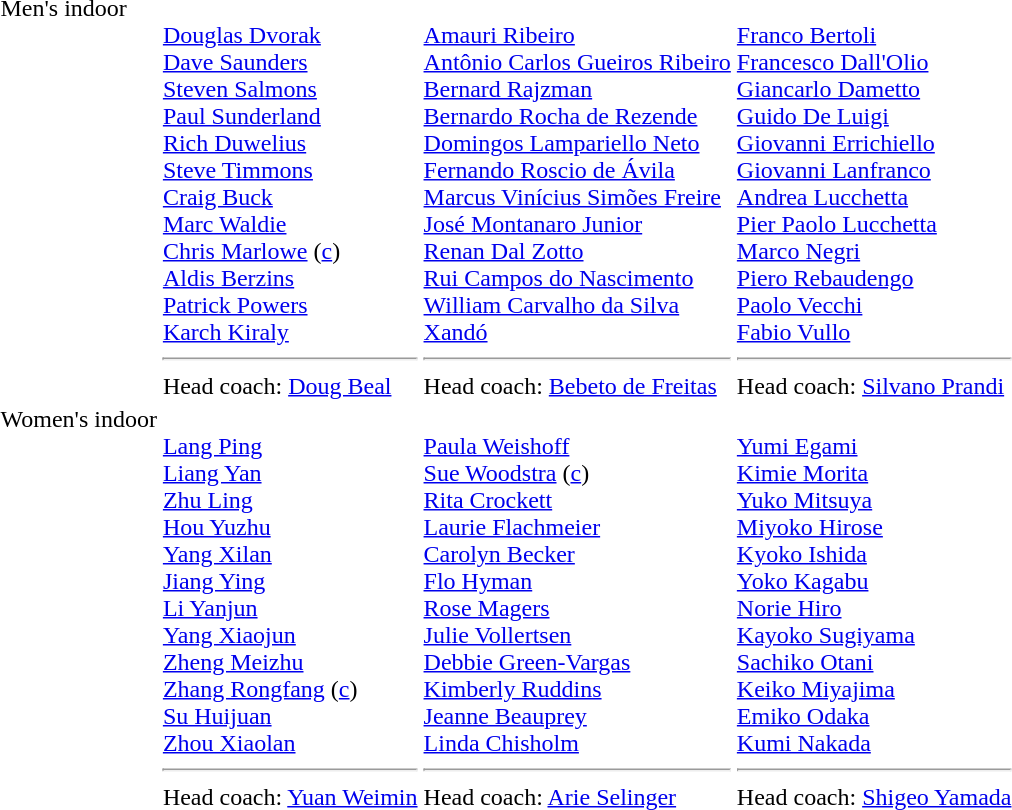<table>
<tr valign="top">
<td>Men's indoor<br></td>
<td valign=top><br><a href='#'>Douglas Dvorak</a><br><a href='#'>Dave Saunders</a><br><a href='#'>Steven Salmons</a><br><a href='#'>Paul Sunderland</a><br><a href='#'>Rich Duwelius</a><br><a href='#'>Steve Timmons</a><br><a href='#'>Craig Buck</a><br><a href='#'>Marc Waldie</a><br><a href='#'>Chris Marlowe</a>  (<a href='#'>c</a>)<br><a href='#'>Aldis Berzins</a><br><a href='#'>Patrick Powers</a><br><a href='#'>Karch Kiraly</a><br><hr>Head coach: <a href='#'>Doug Beal</a></td>
<td valign=top><br><a href='#'>Amauri Ribeiro</a><br><a href='#'>Antônio Carlos Gueiros Ribeiro</a><br><a href='#'>Bernard Rajzman</a><br><a href='#'>Bernardo Rocha de Rezende</a><br><a href='#'>Domingos Lampariello Neto</a><br><a href='#'>Fernando Roscio de Ávila</a><br><a href='#'>Marcus Vinícius Simões Freire</a><br><a href='#'>José Montanaro Junior</a><br><a href='#'>Renan Dal Zotto</a><br><a href='#'>Rui Campos do Nascimento</a><br><a href='#'>William Carvalho da Silva</a><br><a href='#'>Xandó</a><br><hr>Head coach: <a href='#'>Bebeto de Freitas</a></td>
<td valign=top><br><a href='#'>Franco Bertoli</a><br><a href='#'>Francesco Dall'Olio</a><br><a href='#'>Giancarlo Dametto</a><br><a href='#'>Guido De Luigi</a><br><a href='#'>Giovanni Errichiello</a><br><a href='#'>Giovanni Lanfranco</a><br><a href='#'>Andrea Lucchetta</a><br><a href='#'>Pier Paolo Lucchetta</a><br><a href='#'>Marco Negri</a><br><a href='#'>Piero Rebaudengo</a><br><a href='#'>Paolo Vecchi</a><br><a href='#'>Fabio Vullo</a><br><hr>Head coach: <a href='#'>Silvano Prandi</a></td>
</tr>
<tr valign="top">
<td>Women's indoor<br></td>
<td valign=top> <br><a href='#'>Lang Ping</a><br><a href='#'>Liang Yan</a><br><a href='#'>Zhu Ling</a><br><a href='#'>Hou Yuzhu</a><br><a href='#'>Yang Xilan</a><br><a href='#'>Jiang Ying</a><br><a href='#'>Li Yanjun</a><br><a href='#'>Yang Xiaojun</a><br><a href='#'>Zheng Meizhu</a><br><a href='#'>Zhang Rongfang</a> (<a href='#'>c</a>)<br><a href='#'>Su Huijuan</a><br><a href='#'>Zhou Xiaolan</a><br><hr>Head coach: <a href='#'>Yuan Weimin</a></td>
<td valign=top> <br><a href='#'>Paula Weishoff</a><br><a href='#'>Sue Woodstra</a> (<a href='#'>c</a>)<br><a href='#'>Rita Crockett</a><br><a href='#'>Laurie Flachmeier</a><br><a href='#'>Carolyn Becker</a><br><a href='#'>Flo Hyman</a><br><a href='#'>Rose Magers</a><br><a href='#'>Julie Vollertsen</a><br><a href='#'>Debbie Green-Vargas</a><br><a href='#'>Kimberly Ruddins</a><br><a href='#'>Jeanne Beauprey</a><br><a href='#'>Linda Chisholm</a><br><hr>Head coach: <a href='#'>Arie Selinger</a></td>
<td valign=top> <br><a href='#'>Yumi Egami</a><br><a href='#'>Kimie Morita</a><br><a href='#'>Yuko Mitsuya</a><br><a href='#'>Miyoko Hirose</a><br><a href='#'>Kyoko Ishida</a><br><a href='#'>Yoko Kagabu</a><br><a href='#'>Norie Hiro</a><br><a href='#'>Kayoko Sugiyama</a><br><a href='#'>Sachiko Otani</a><br><a href='#'>Keiko Miyajima</a><br><a href='#'>Emiko Odaka</a><br><a href='#'>Kumi Nakada</a><br><hr>Head coach: <a href='#'>Shigeo Yamada</a></td>
</tr>
</table>
